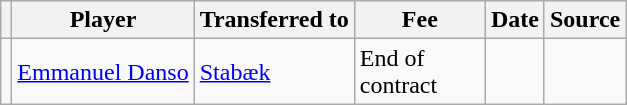<table class="wikitable plainrowheaders sortable">
<tr>
<th></th>
<th scope="col">Player</th>
<th>Transferred to</th>
<th style="width: 80px;">Fee</th>
<th scope="col">Date</th>
<th scope="col">Source</th>
</tr>
<tr>
<td align="center"></td>
<td> <a href='#'>Emmanuel Danso</a></td>
<td> <a href='#'>Stabæk</a></td>
<td>End of contract</td>
<td></td>
<td></td>
</tr>
</table>
